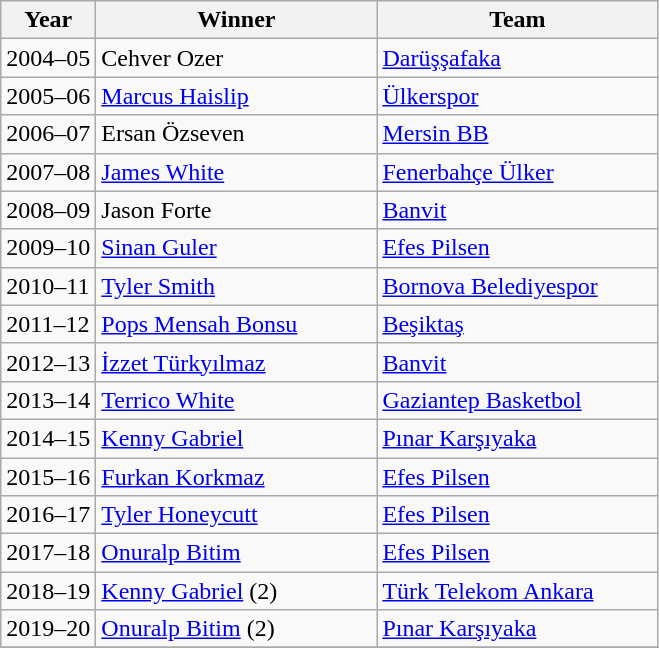<table class="wikitable">
<tr>
<th>Year</th>
<th width=180>Winner</th>
<th width=180>Team</th>
</tr>
<tr>
<td>2004–05</td>
<td> Cehver Ozer</td>
<td><a href='#'>Darüşşafaka</a></td>
</tr>
<tr>
<td>2005–06</td>
<td> <a href='#'>Marcus Haislip</a></td>
<td><a href='#'>Ülkerspor</a></td>
</tr>
<tr>
<td>2006–07</td>
<td> Ersan Özseven</td>
<td><a href='#'>Mersin BB</a></td>
</tr>
<tr>
<td>2007–08</td>
<td> <a href='#'>James White</a></td>
<td><a href='#'>Fenerbahçe Ülker</a></td>
</tr>
<tr>
<td>2008–09</td>
<td> Jason Forte</td>
<td><a href='#'>Banvit</a></td>
</tr>
<tr>
<td>2009–10</td>
<td> <a href='#'>Sinan Guler</a></td>
<td><a href='#'>Efes Pilsen</a></td>
</tr>
<tr>
<td>2010–11</td>
<td> <a href='#'>Tyler Smith</a></td>
<td><a href='#'>Bornova Belediyespor</a></td>
</tr>
<tr>
<td>2011–12</td>
<td> <a href='#'>Pops Mensah Bonsu</a></td>
<td><a href='#'>Beşiktaş</a></td>
</tr>
<tr>
<td>2012–13</td>
<td> <a href='#'>İzzet Türkyılmaz</a></td>
<td><a href='#'>Banvit</a></td>
</tr>
<tr>
<td>2013–14</td>
<td> <a href='#'>Terrico White</a></td>
<td><a href='#'>Gaziantep Basketbol</a></td>
</tr>
<tr>
<td>2014–15</td>
<td> <a href='#'>Kenny Gabriel</a></td>
<td><a href='#'>Pınar Karşıyaka</a></td>
</tr>
<tr>
<td>2015–16</td>
<td> <a href='#'>Furkan Korkmaz</a></td>
<td><a href='#'>Efes Pilsen</a></td>
</tr>
<tr>
<td>2016–17</td>
<td> <a href='#'>Tyler Honeycutt</a></td>
<td><a href='#'>Efes Pilsen</a></td>
</tr>
<tr>
<td>2017–18</td>
<td> <a href='#'>Onuralp Bitim</a></td>
<td><a href='#'>Efes Pilsen</a></td>
</tr>
<tr>
<td>2018–19</td>
<td> <a href='#'>Kenny Gabriel</a> (2)</td>
<td><a href='#'>Türk Telekom Ankara</a></td>
</tr>
<tr>
<td>2019–20</td>
<td> <a href='#'>Onuralp Bitim</a> (2)</td>
<td><a href='#'>Pınar Karşıyaka</a></td>
</tr>
<tr>
</tr>
</table>
